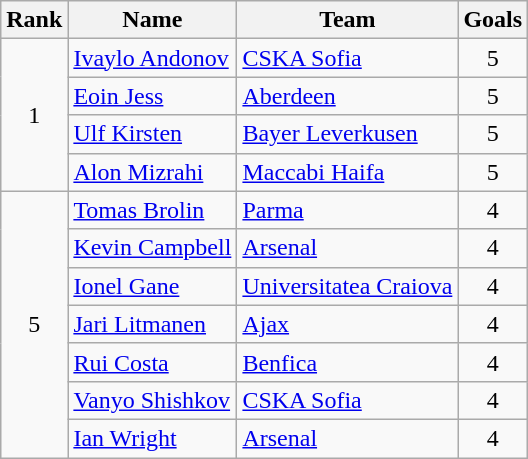<table class="wikitable" style="text-align:center">
<tr>
<th>Rank</th>
<th>Name</th>
<th>Team</th>
<th>Goals</th>
</tr>
<tr>
<td rowspan="4">1</td>
<td align="left"> <a href='#'>Ivaylo Andonov</a></td>
<td align="left"> <a href='#'>CSKA Sofia</a></td>
<td>5</td>
</tr>
<tr>
<td align="left"> <a href='#'>Eoin Jess</a></td>
<td align="left"> <a href='#'>Aberdeen</a></td>
<td>5</td>
</tr>
<tr>
<td align="left"> <a href='#'>Ulf Kirsten</a></td>
<td align="left"> <a href='#'>Bayer Leverkusen</a></td>
<td>5</td>
</tr>
<tr>
<td align="left"> <a href='#'>Alon Mizrahi</a></td>
<td align="left"> <a href='#'>Maccabi Haifa</a></td>
<td>5</td>
</tr>
<tr>
<td rowspan="7">5</td>
<td align="left"> <a href='#'>Tomas Brolin</a></td>
<td align="left"> <a href='#'>Parma</a></td>
<td>4</td>
</tr>
<tr>
<td align="left"> <a href='#'>Kevin Campbell</a></td>
<td align="left"> <a href='#'>Arsenal</a></td>
<td>4</td>
</tr>
<tr>
<td align="left"> <a href='#'>Ionel Gane</a></td>
<td align="left"> <a href='#'>Universitatea Craiova</a></td>
<td>4</td>
</tr>
<tr>
<td align="left"> <a href='#'>Jari Litmanen</a></td>
<td align="left"> <a href='#'>Ajax</a></td>
<td>4</td>
</tr>
<tr>
<td align="left"> <a href='#'>Rui Costa</a></td>
<td align="left"> <a href='#'>Benfica</a></td>
<td>4</td>
</tr>
<tr>
<td align="left"> <a href='#'>Vanyo Shishkov</a></td>
<td align="left"> <a href='#'>CSKA Sofia</a></td>
<td>4</td>
</tr>
<tr>
<td align="left"> <a href='#'>Ian Wright</a></td>
<td align="left"> <a href='#'>Arsenal</a></td>
<td>4</td>
</tr>
</table>
